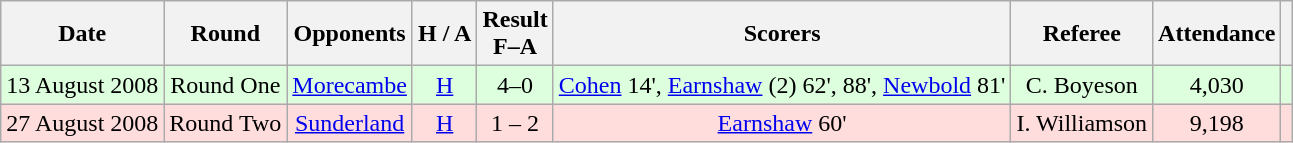<table class="wikitable" style="text-align:center;">
<tr>
<th>Date</th>
<th>Round</th>
<th>Opponents</th>
<th>H / A</th>
<th>Result<br>F–A</th>
<th>Scorers</th>
<th>Referee</th>
<th>Attendance</th>
<th></th>
</tr>
<tr bgcolor="#ddffdd">
<td>13 August 2008</td>
<td>Round One</td>
<td><a href='#'>Morecambe</a></td>
<td><a href='#'>H</a></td>
<td>4–0</td>
<td><a href='#'>Cohen</a> 14', <a href='#'>Earnshaw</a> (2) 62', 88', <a href='#'>Newbold</a> 81'</td>
<td>C. Boyeson</td>
<td>4,030</td>
<td></td>
</tr>
<tr bgcolor="#ffdddd">
<td>27 August 2008</td>
<td>Round Two</td>
<td><a href='#'>Sunderland</a></td>
<td><a href='#'>H</a></td>
<td>1 – 2 </td>
<td><a href='#'>Earnshaw</a> 60'</td>
<td>I. Williamson</td>
<td>9,198</td>
<td></td>
</tr>
</table>
